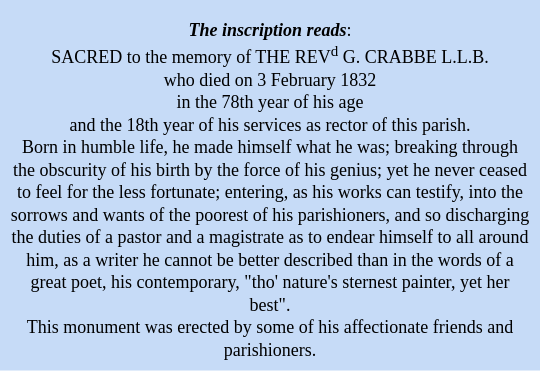<table class="toccolours" style="float: right; margin-left: 1em; margin-right: 1em; font-size: 75%; background:#c6dbf7; color:black; width:30em; max-width: 40%;" cellspacing="5">
<tr>
<td style="text-align: center;"></td>
</tr>
<tr>
<td style="text-align: center;"><strong><em>The inscription reads</em></strong>: <br>SACRED to the memory of THE REV<sup>d</sup> G. CRABBE L.L.B.<br>who died on 3 February 1832<br> in the 78th year of his age<br>and the 18th year of his services as rector of this parish.<br>Born in humble life, he made himself what he was; breaking through the obscurity of his birth by the force of his genius; yet he never ceased to feel for the less fortunate; entering, as his works can testify, into the sorrows and wants of the poorest of his parishioners, and so discharging the duties of a pastor and a magistrate as to endear himself to all around him, as a writer he cannot be better described than in the words of a great poet, his contemporary, "tho' nature's sternest painter, yet her best".<br>This monument was erected by some of his affectionate friends and parishioners.</td>
</tr>
</table>
